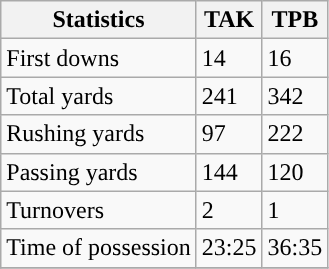<table class="wikitable" style="float: left;">
<tr>
<th>Statistics</th>
<th>TAK</th>
<th>TPB</th>
</tr>
<tr>
<td>First downs</td>
<td>14</td>
<td>16</td>
</tr>
<tr>
<td>Total yards</td>
<td>241</td>
<td>342</td>
</tr>
<tr>
<td>Rushing yards</td>
<td>97</td>
<td>222</td>
</tr>
<tr>
<td>Passing yards</td>
<td>144</td>
<td>120</td>
</tr>
<tr>
<td>Turnovers</td>
<td>2</td>
<td>1</td>
</tr>
<tr>
<td>Time of possession</td>
<td>23:25</td>
<td>36:35</td>
</tr>
<tr>
</tr>
</table>
